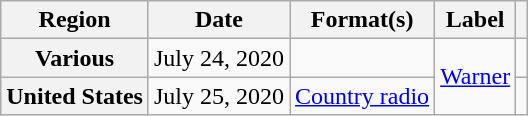<table class="wikitable plainrowheaders">
<tr>
<th scope="col">Region</th>
<th scope="col">Date</th>
<th scope="col">Format(s)</th>
<th scope="col">Label</th>
<th scope="col"></th>
</tr>
<tr>
<th scope="row">Various</th>
<td>July 24, 2020</td>
<td></td>
<td rowspan="2"><a href='#'>Warner</a></td>
<td style="text-align:center;"></td>
</tr>
<tr>
<th scope="row">United States</th>
<td>July 25, 2020</td>
<td><a href='#'>Country radio</a></td>
<td style="text-align:center;"></td>
</tr>
</table>
